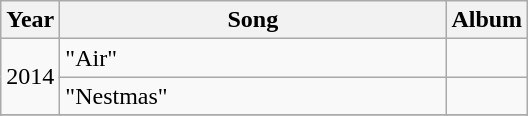<table class="wikitable">
<tr>
<th>Year</th>
<th width="250">Song</th>
<th>Album</th>
</tr>
<tr>
<td rowspan="2">2014</td>
<td>"Air"</td>
<td></td>
</tr>
<tr>
<td>"Nestmas"</td>
<td></td>
</tr>
<tr>
</tr>
</table>
